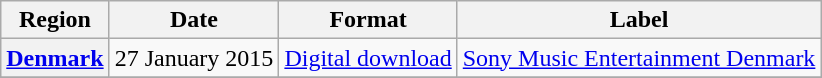<table class="wikitable plainrowheaders">
<tr>
<th scope="col">Region</th>
<th scope="col">Date</th>
<th scope="col">Format</th>
<th scope="col">Label</th>
</tr>
<tr>
<th scope="row"><a href='#'>Denmark</a></th>
<td>27 January 2015</td>
<td><a href='#'>Digital download</a></td>
<td><a href='#'>Sony Music Entertainment Denmark</a></td>
</tr>
<tr>
</tr>
</table>
